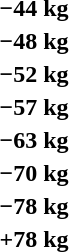<table>
<tr>
<th rowspan=2>−44 kg</th>
<td rowspan=2></td>
<td rowspan=2></td>
<td></td>
</tr>
<tr>
<td></td>
</tr>
<tr>
<th rowspan=2>−48 kg</th>
<td rowspan=2></td>
<td rowspan=2></td>
<td></td>
</tr>
<tr>
<td></td>
</tr>
<tr>
<th rowspan=2>−52 kg</th>
<td rowspan=2></td>
<td rowspan=2></td>
<td></td>
</tr>
<tr>
<td></td>
</tr>
<tr>
<th rowspan=2>−57 kg</th>
<td rowspan=2></td>
<td rowspan=2></td>
<td></td>
</tr>
<tr>
<td></td>
</tr>
<tr>
<th rowspan=2>−63 kg</th>
<td rowspan=2></td>
<td rowspan=2></td>
<td></td>
</tr>
<tr>
<td></td>
</tr>
<tr>
<th rowspan=2>−70 kg</th>
<td rowspan=2></td>
<td rowspan=2></td>
<td></td>
</tr>
<tr>
<td></td>
</tr>
<tr>
<th rowspan=2>−78 kg</th>
<td rowspan=2></td>
<td rowspan=2></td>
<td></td>
</tr>
<tr>
<td></td>
</tr>
<tr>
<th rowspan=2>+78 kg</th>
<td rowspan=2></td>
<td rowspan=2></td>
<td></td>
</tr>
<tr>
<td></td>
</tr>
</table>
